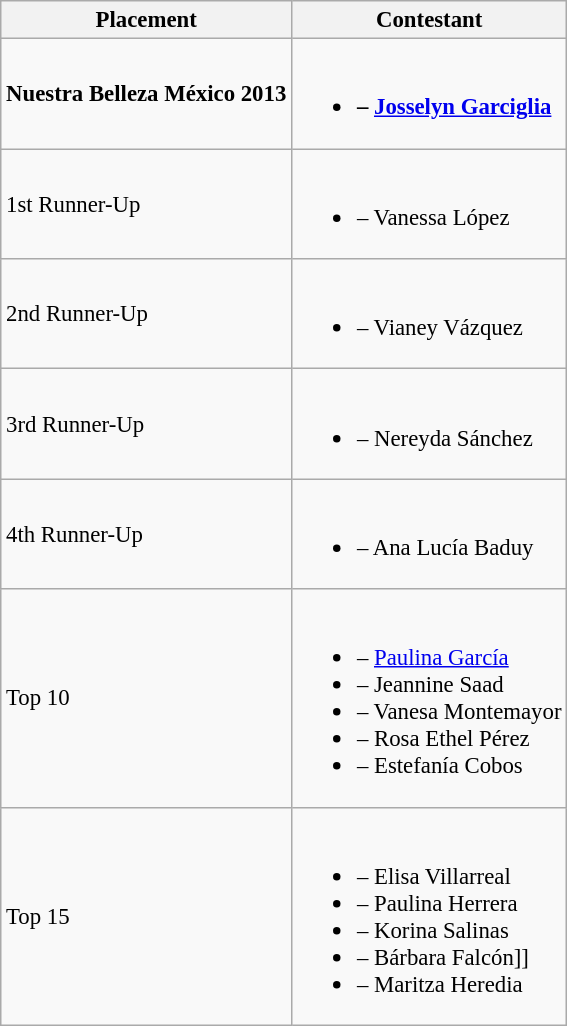<table class="wikitable sortable" style="font-size: 95%;">
<tr>
<th>Placement</th>
<th>Contestant</th>
</tr>
<tr>
<td><strong>Nuestra Belleza México 2013</strong></td>
<td><br><ul><li><strong> – <a href='#'>Josselyn Garciglia</a></strong></li></ul></td>
</tr>
<tr>
<td>1st Runner-Up</td>
<td><br><ul><li> – Vanessa López</li></ul></td>
</tr>
<tr>
<td>2nd Runner-Up</td>
<td><br><ul><li> – Vianey Vázquez</li></ul></td>
</tr>
<tr>
<td>3rd Runner-Up</td>
<td><br><ul><li> – Nereyda Sánchez</li></ul></td>
</tr>
<tr>
<td>4th Runner-Up</td>
<td><br><ul><li> – Ana Lucía Baduy</li></ul></td>
</tr>
<tr>
<td>Top 10</td>
<td><br><ul><li> – <a href='#'>Paulina García</a></li><li> – Jeannine Saad</li><li> – Vanesa Montemayor</li><li> – Rosa Ethel Pérez</li><li> – Estefanía Cobos</li></ul></td>
</tr>
<tr>
<td>Top 15</td>
<td><br><ul><li> – Elisa Villarreal</li><li> – Paulina Herrera</li><li> – Korina Salinas</li><li> – Bárbara Falcón]]</li><li> – Maritza Heredia</li></ul></td>
</tr>
</table>
